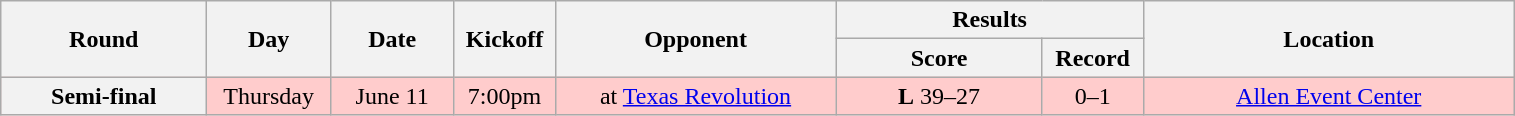<table class="wikitable">
<tr>
<th rowspan="2" width="130">Round</th>
<th rowspan="2" width="75">Day</th>
<th rowspan="2" width="75">Date</th>
<th rowspan="2" width="60">Kickoff</th>
<th rowspan="2" width="180">Opponent</th>
<th colspan="2" width="180">Results</th>
<th rowspan="2" width="240">Location</th>
</tr>
<tr>
<th width="130">Score</th>
<th width="60">Record</th>
</tr>
<tr align="center" bgcolor="#FFCCCC">
<th>Semi-final</th>
<td>Thursday</td>
<td>June 11</td>
<td>7:00pm</td>
<td>at <a href='#'>Texas Revolution</a></td>
<td><strong>L</strong> 39–27</td>
<td>0–1</td>
<td><a href='#'>Allen Event Center</a></td>
</tr>
</table>
